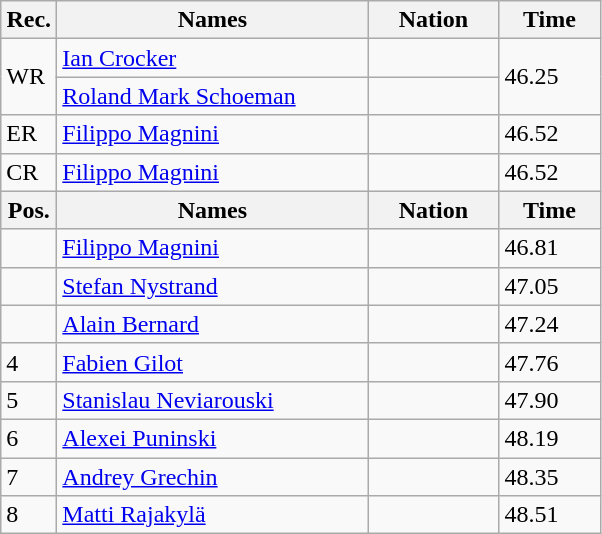<table class=wikitable>
<tr>
<th width="30">Rec.</th>
<th width="200">Names</th>
<th width="80">Nation</th>
<th width="60">Time</th>
</tr>
<tr>
<td rowspan="2">WR</td>
<td><a href='#'>Ian Crocker</a></td>
<td></td>
<td rowspan="2">46.25</td>
</tr>
<tr>
<td><a href='#'>Roland Mark Schoeman</a></td>
<td></td>
</tr>
<tr>
<td>ER</td>
<td><a href='#'>Filippo Magnini</a></td>
<td></td>
<td>46.52</td>
</tr>
<tr>
<td>CR</td>
<td><a href='#'>Filippo Magnini</a></td>
<td></td>
<td>46.52</td>
</tr>
<tr>
<th>Pos.</th>
<th>Names</th>
<th>Nation</th>
<th>Time</th>
</tr>
<tr>
<td></td>
<td><a href='#'>Filippo Magnini</a></td>
<td></td>
<td>46.81</td>
</tr>
<tr>
<td></td>
<td><a href='#'>Stefan Nystrand</a></td>
<td></td>
<td>47.05</td>
</tr>
<tr>
<td></td>
<td><a href='#'>Alain Bernard</a></td>
<td></td>
<td>47.24</td>
</tr>
<tr>
<td>4</td>
<td><a href='#'>Fabien Gilot</a></td>
<td></td>
<td>47.76</td>
</tr>
<tr>
<td>5</td>
<td><a href='#'>Stanislau Neviarouski</a></td>
<td></td>
<td>47.90</td>
</tr>
<tr>
<td>6</td>
<td><a href='#'>Alexei Puninski</a></td>
<td></td>
<td>48.19</td>
</tr>
<tr>
<td>7</td>
<td><a href='#'>Andrey Grechin</a></td>
<td></td>
<td>48.35</td>
</tr>
<tr>
<td>8</td>
<td><a href='#'>Matti Rajakylä</a></td>
<td></td>
<td>48.51</td>
</tr>
</table>
